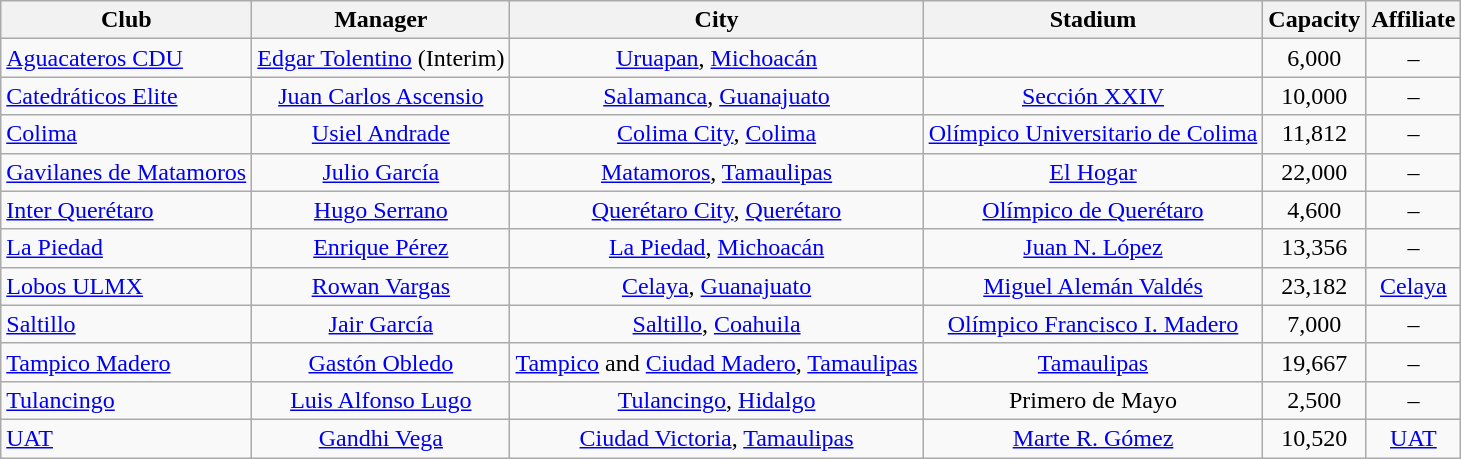<table class="wikitable sortable" style="text-align: center;">
<tr>
<th>Club</th>
<th>Manager</th>
<th>City</th>
<th>Stadium</th>
<th>Capacity</th>
<th>Affiliate</th>
</tr>
<tr>
<td align="left"><a href='#'>Aguacateros CDU</a></td>
<td> <a href='#'>Edgar Tolentino</a> (Interim)</td>
<td><a href='#'>Uruapan</a>, <a href='#'>Michoacán</a></td>
<td></td>
<td>6,000</td>
<td>–</td>
</tr>
<tr>
<td align="left"><a href='#'>Catedráticos Elite</a></td>
<td> <a href='#'>Juan Carlos Ascensio</a></td>
<td><a href='#'>Salamanca</a>, <a href='#'>Guanajuato</a> </td>
<td><a href='#'>Sección XXIV</a></td>
<td>10,000</td>
<td>–</td>
</tr>
<tr>
<td align="left"><a href='#'>Colima</a></td>
<td> <a href='#'>Usiel Andrade</a></td>
<td><a href='#'>Colima City</a>, <a href='#'>Colima</a></td>
<td><a href='#'>Olímpico Universitario de Colima</a></td>
<td>11,812</td>
<td>–</td>
</tr>
<tr>
<td align="left"><a href='#'>Gavilanes de Matamoros</a></td>
<td> <a href='#'>Julio García</a></td>
<td><a href='#'>Matamoros</a>, <a href='#'>Tamaulipas</a></td>
<td><a href='#'>El Hogar</a></td>
<td>22,000</td>
<td>–</td>
</tr>
<tr>
<td align="left"><a href='#'>Inter Querétaro</a></td>
<td> <a href='#'>Hugo Serrano</a></td>
<td><a href='#'>Querétaro City</a>, <a href='#'>Querétaro</a></td>
<td><a href='#'>Olímpico de Querétaro</a></td>
<td>4,600</td>
<td>–</td>
</tr>
<tr>
<td align="left"><a href='#'>La Piedad</a></td>
<td> <a href='#'>Enrique Pérez</a></td>
<td><a href='#'>La Piedad</a>, <a href='#'>Michoacán</a></td>
<td><a href='#'>Juan N. López</a></td>
<td>13,356</td>
<td>–</td>
</tr>
<tr>
<td align="left"><a href='#'>Lobos ULMX</a></td>
<td> <a href='#'>Rowan Vargas</a></td>
<td><a href='#'>Celaya</a>, <a href='#'>Guanajuato</a></td>
<td><a href='#'>Miguel Alemán Valdés</a></td>
<td>23,182</td>
<td><a href='#'>Celaya</a></td>
</tr>
<tr>
<td align="left"><a href='#'>Saltillo</a></td>
<td> <a href='#'>Jair García</a></td>
<td><a href='#'>Saltillo</a>, <a href='#'>Coahuila</a></td>
<td><a href='#'>Olímpico Francisco I. Madero</a></td>
<td>7,000</td>
<td>–</td>
</tr>
<tr>
<td align="left"><a href='#'>Tampico Madero</a></td>
<td> <a href='#'>Gastón Obledo</a></td>
<td><a href='#'>Tampico</a> and <a href='#'>Ciudad Madero</a>, <a href='#'>Tamaulipas</a></td>
<td><a href='#'>Tamaulipas</a></td>
<td>19,667</td>
<td>–</td>
</tr>
<tr>
<td align="left"><a href='#'>Tulancingo</a></td>
<td> <a href='#'>Luis Alfonso Lugo</a></td>
<td><a href='#'>Tulancingo</a>, <a href='#'>Hidalgo</a></td>
<td>Primero de Mayo</td>
<td>2,500</td>
<td>–</td>
</tr>
<tr>
<td align="left"><a href='#'>UAT</a></td>
<td> <a href='#'>Gandhi Vega</a></td>
<td><a href='#'>Ciudad Victoria</a>, <a href='#'>Tamaulipas</a></td>
<td><a href='#'>Marte R. Gómez</a></td>
<td>10,520</td>
<td><a href='#'>UAT</a></td>
</tr>
</table>
